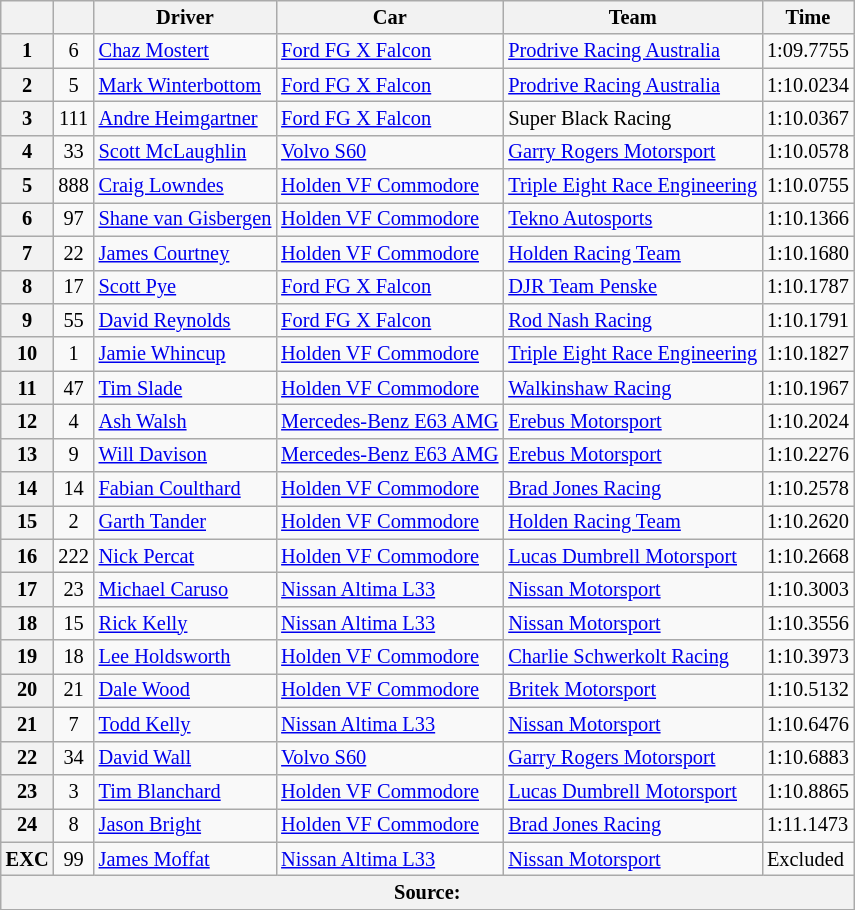<table class="wikitable" style="font-size: 85%">
<tr>
<th></th>
<th></th>
<th>Driver</th>
<th>Car</th>
<th>Team</th>
<th>Time</th>
</tr>
<tr>
<th>1</th>
<td align="center">6</td>
<td> <a href='#'>Chaz Mostert</a></td>
<td><a href='#'>Ford FG X Falcon</a></td>
<td><a href='#'>Prodrive Racing Australia</a></td>
<td>1:09.7755</td>
</tr>
<tr>
<th>2</th>
<td align="center">5</td>
<td> <a href='#'>Mark Winterbottom</a></td>
<td><a href='#'>Ford FG X Falcon</a></td>
<td><a href='#'>Prodrive Racing Australia</a></td>
<td>1:10.0234</td>
</tr>
<tr>
<th>3</th>
<td align="center">111</td>
<td> <a href='#'>Andre Heimgartner</a></td>
<td><a href='#'>Ford FG X Falcon</a></td>
<td>Super Black Racing</td>
<td>1:10.0367</td>
</tr>
<tr>
<th>4</th>
<td align="center">33</td>
<td> <a href='#'>Scott McLaughlin</a></td>
<td><a href='#'>Volvo S60</a></td>
<td><a href='#'>Garry Rogers Motorsport</a></td>
<td>1:10.0578</td>
</tr>
<tr>
<th>5</th>
<td align="center">888</td>
<td> <a href='#'>Craig Lowndes</a></td>
<td><a href='#'>Holden VF Commodore</a></td>
<td><a href='#'>Triple Eight Race Engineering</a></td>
<td>1:10.0755</td>
</tr>
<tr>
<th>6</th>
<td align="center">97</td>
<td> <a href='#'>Shane van Gisbergen</a></td>
<td><a href='#'>Holden VF Commodore</a></td>
<td><a href='#'>Tekno Autosports</a></td>
<td>1:10.1366</td>
</tr>
<tr>
<th>7</th>
<td align="center">22</td>
<td> <a href='#'>James Courtney</a></td>
<td><a href='#'>Holden VF Commodore</a></td>
<td><a href='#'>Holden Racing Team</a></td>
<td>1:10.1680</td>
</tr>
<tr>
<th>8</th>
<td align="center">17</td>
<td> <a href='#'>Scott Pye</a></td>
<td><a href='#'>Ford FG X Falcon</a></td>
<td><a href='#'>DJR Team Penske</a></td>
<td>1:10.1787</td>
</tr>
<tr>
<th>9</th>
<td align="center">55</td>
<td> <a href='#'>David Reynolds</a></td>
<td><a href='#'>Ford FG X Falcon</a></td>
<td><a href='#'>Rod Nash Racing</a></td>
<td>1:10.1791</td>
</tr>
<tr>
<th>10</th>
<td align="center">1</td>
<td> <a href='#'>Jamie Whincup</a></td>
<td><a href='#'>Holden VF Commodore</a></td>
<td><a href='#'>Triple Eight Race Engineering</a></td>
<td>1:10.1827</td>
</tr>
<tr>
<th>11</th>
<td align="center">47</td>
<td> <a href='#'>Tim Slade</a></td>
<td><a href='#'>Holden VF Commodore</a></td>
<td><a href='#'>Walkinshaw Racing</a></td>
<td>1:10.1967</td>
</tr>
<tr>
<th>12</th>
<td align="center">4</td>
<td> <a href='#'>Ash Walsh</a></td>
<td><a href='#'>Mercedes-Benz E63 AMG</a></td>
<td><a href='#'>Erebus Motorsport</a></td>
<td>1:10.2024</td>
</tr>
<tr>
<th>13</th>
<td align="center">9</td>
<td> <a href='#'>Will Davison</a></td>
<td><a href='#'>Mercedes-Benz E63 AMG</a></td>
<td><a href='#'>Erebus Motorsport</a></td>
<td>1:10.2276</td>
</tr>
<tr>
<th>14</th>
<td align="center">14</td>
<td> <a href='#'>Fabian Coulthard</a></td>
<td><a href='#'>Holden VF Commodore</a></td>
<td><a href='#'>Brad Jones Racing</a></td>
<td>1:10.2578</td>
</tr>
<tr>
<th>15</th>
<td align="center">2</td>
<td> <a href='#'>Garth Tander</a></td>
<td><a href='#'>Holden VF Commodore</a></td>
<td><a href='#'>Holden Racing Team</a></td>
<td>1:10.2620</td>
</tr>
<tr>
<th>16</th>
<td align="center">222</td>
<td> <a href='#'>Nick Percat</a></td>
<td><a href='#'>Holden VF Commodore</a></td>
<td><a href='#'>Lucas Dumbrell Motorsport</a></td>
<td>1:10.2668</td>
</tr>
<tr>
<th>17</th>
<td align="center">23</td>
<td> <a href='#'>Michael Caruso</a></td>
<td><a href='#'>Nissan Altima L33</a></td>
<td><a href='#'>Nissan Motorsport</a></td>
<td>1:10.3003</td>
</tr>
<tr>
<th>18</th>
<td align="center">15</td>
<td> <a href='#'>Rick Kelly</a></td>
<td><a href='#'>Nissan Altima L33</a></td>
<td><a href='#'>Nissan Motorsport</a></td>
<td>1:10.3556</td>
</tr>
<tr>
<th>19</th>
<td align="center">18</td>
<td> <a href='#'>Lee Holdsworth</a></td>
<td><a href='#'>Holden VF Commodore</a></td>
<td><a href='#'>Charlie Schwerkolt Racing</a></td>
<td>1:10.3973</td>
</tr>
<tr>
<th>20</th>
<td align="center">21</td>
<td> <a href='#'>Dale Wood</a></td>
<td><a href='#'>Holden VF Commodore</a></td>
<td><a href='#'>Britek Motorsport</a></td>
<td>1:10.5132</td>
</tr>
<tr>
<th>21</th>
<td align="center">7</td>
<td> <a href='#'>Todd Kelly</a></td>
<td><a href='#'>Nissan Altima L33</a></td>
<td><a href='#'>Nissan Motorsport</a></td>
<td>1:10.6476</td>
</tr>
<tr>
<th>22</th>
<td align="center">34</td>
<td> <a href='#'>David Wall</a></td>
<td><a href='#'>Volvo S60</a></td>
<td><a href='#'>Garry Rogers Motorsport</a></td>
<td>1:10.6883</td>
</tr>
<tr>
<th>23</th>
<td align="center">3</td>
<td> <a href='#'>Tim Blanchard</a></td>
<td><a href='#'>Holden VF Commodore</a></td>
<td><a href='#'>Lucas Dumbrell Motorsport</a></td>
<td>1:10.8865</td>
</tr>
<tr>
<th>24</th>
<td align="center">8</td>
<td> <a href='#'>Jason Bright</a></td>
<td><a href='#'>Holden VF Commodore</a></td>
<td><a href='#'>Brad Jones Racing</a></td>
<td>1:11.1473</td>
</tr>
<tr>
<th>EXC</th>
<td align="center">99</td>
<td> <a href='#'>James Moffat</a></td>
<td><a href='#'>Nissan Altima L33</a></td>
<td><a href='#'>Nissan Motorsport</a></td>
<td>Excluded</td>
</tr>
<tr>
<th colspan="8">Source:</th>
</tr>
</table>
